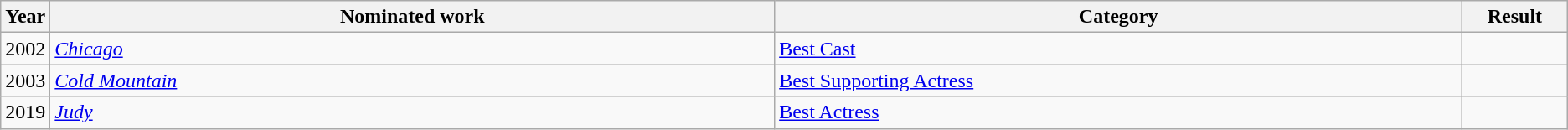<table class="wikitable sortable">
<tr>
<th scope="col" style="width:1em;">Year</th>
<th scope="col" style="width:39em;">Nominated work</th>
<th scope="col" style="width:37em;">Category</th>
<th scope="col" style="width:5em;">Result</th>
</tr>
<tr>
<td>2002</td>
<td><em><a href='#'>Chicago</a></em></td>
<td><a href='#'>Best Cast</a></td>
<td></td>
</tr>
<tr>
<td>2003</td>
<td><em><a href='#'>Cold Mountain</a></em></td>
<td><a href='#'>Best Supporting Actress</a></td>
<td></td>
</tr>
<tr>
<td>2019</td>
<td><em><a href='#'>Judy</a></em></td>
<td><a href='#'>Best Actress</a></td>
<td></td>
</tr>
</table>
